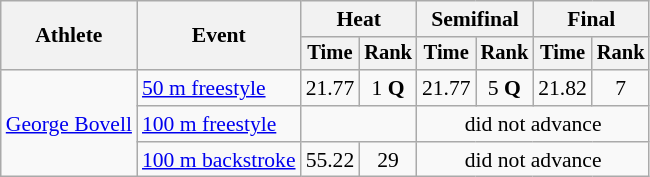<table class=wikitable style="font-size:90%">
<tr>
<th rowspan="2">Athlete</th>
<th rowspan="2">Event</th>
<th colspan="2">Heat</th>
<th colspan="2">Semifinal</th>
<th colspan="2">Final</th>
</tr>
<tr style="font-size:95%">
<th>Time</th>
<th>Rank</th>
<th>Time</th>
<th>Rank</th>
<th>Time</th>
<th>Rank</th>
</tr>
<tr align=center>
<td align=left rowspan=3><a href='#'>George Bovell</a></td>
<td align=left><a href='#'>50 m freestyle</a></td>
<td>21.77</td>
<td>1 <strong>Q</strong></td>
<td>21.77</td>
<td>5 <strong>Q</strong></td>
<td>21.82</td>
<td>7</td>
</tr>
<tr align=center>
<td align=left><a href='#'>100 m freestyle</a></td>
<td colspan=2></td>
<td colspan=4>did not advance</td>
</tr>
<tr align=center>
<td align=left><a href='#'>100 m backstroke</a></td>
<td>55.22</td>
<td>29</td>
<td colspan=4>did not advance</td>
</tr>
</table>
